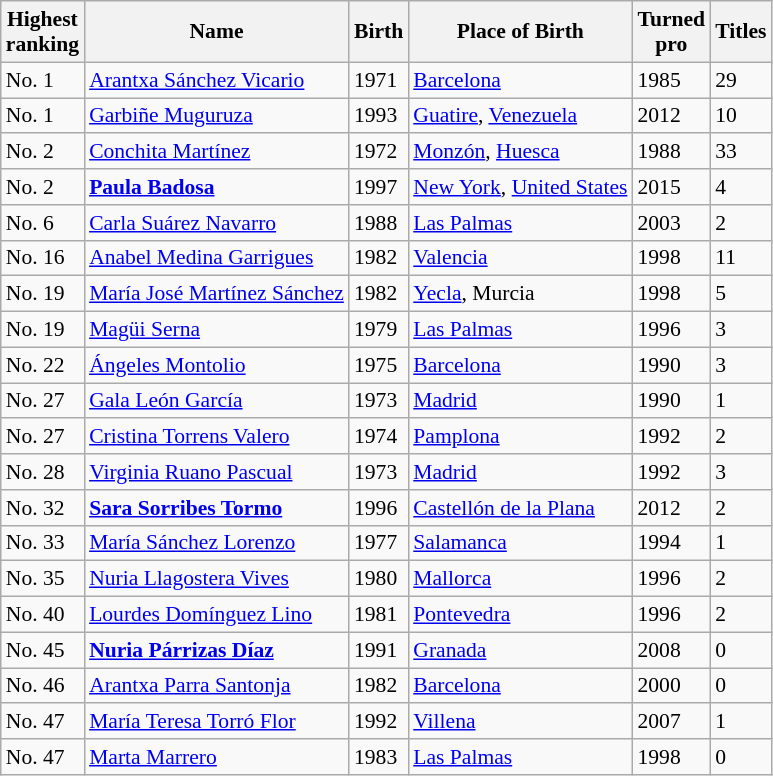<table class="sortable wikitable" style="font-size:90%">
<tr>
<th>Highest<br>ranking</th>
<th>Name</th>
<th>Birth</th>
<th>Place of Birth</th>
<th>Turned<br>pro</th>
<th>Titles</th>
</tr>
<tr>
<td>No. 1</td>
<td><a href='#'>Arantxa Sánchez Vicario</a></td>
<td>1971</td>
<td> <a href='#'>Barcelona</a></td>
<td>1985</td>
<td>29</td>
</tr>
<tr>
<td>No. 1</td>
<td><a href='#'>Garbiñe Muguruza</a></td>
<td>1993</td>
<td> <a href='#'>Guatire</a>, <a href='#'>Venezuela</a></td>
<td>2012</td>
<td>10</td>
</tr>
<tr>
<td>No. 2</td>
<td><a href='#'>Conchita Martínez</a></td>
<td>1972</td>
<td> <a href='#'>Monzón</a>, <a href='#'>Huesca</a></td>
<td>1988</td>
<td>33</td>
</tr>
<tr>
<td>No. 2</td>
<td><strong><a href='#'>Paula Badosa</a></strong></td>
<td>1997</td>
<td> <a href='#'>New York</a>, <a href='#'>United States</a></td>
<td>2015</td>
<td>4</td>
</tr>
<tr>
<td>No. 6</td>
<td><a href='#'>Carla Suárez Navarro</a></td>
<td>1988</td>
<td> <a href='#'>Las Palmas</a></td>
<td>2003</td>
<td>2</td>
</tr>
<tr>
<td>No. 16</td>
<td><a href='#'>Anabel Medina Garrigues</a></td>
<td>1982</td>
<td> <a href='#'>Valencia</a></td>
<td>1998</td>
<td>11</td>
</tr>
<tr>
<td>No. 19</td>
<td><a href='#'>María José Martínez Sánchez</a></td>
<td>1982</td>
<td> <a href='#'>Yecla</a>, Murcia</td>
<td>1998</td>
<td>5</td>
</tr>
<tr>
<td>No. 19</td>
<td><a href='#'>Magüi Serna</a></td>
<td>1979</td>
<td> <a href='#'>Las Palmas</a></td>
<td>1996</td>
<td>3</td>
</tr>
<tr>
<td>No. 22</td>
<td><a href='#'>Ángeles Montolio</a></td>
<td>1975</td>
<td> <a href='#'>Barcelona</a></td>
<td>1990</td>
<td>3</td>
</tr>
<tr>
<td>No. 27</td>
<td><a href='#'>Gala León García</a></td>
<td>1973</td>
<td> <a href='#'>Madrid</a></td>
<td>1990</td>
<td>1</td>
</tr>
<tr>
<td>No. 27</td>
<td><a href='#'>Cristina Torrens Valero</a></td>
<td>1974</td>
<td> <a href='#'>Pamplona</a></td>
<td>1992</td>
<td>2</td>
</tr>
<tr>
<td>No. 28</td>
<td><a href='#'>Virginia Ruano Pascual</a></td>
<td>1973</td>
<td> <a href='#'>Madrid</a></td>
<td>1992</td>
<td>3</td>
</tr>
<tr>
<td>No. 32</td>
<td><strong><a href='#'>Sara Sorribes Tormo</a></strong></td>
<td>1996</td>
<td> <a href='#'>Castellón de la Plana</a></td>
<td>2012</td>
<td>2</td>
</tr>
<tr>
<td>No. 33</td>
<td><a href='#'>María Sánchez Lorenzo</a></td>
<td>1977</td>
<td> <a href='#'>Salamanca</a></td>
<td>1994</td>
<td>1</td>
</tr>
<tr>
<td>No. 35</td>
<td><a href='#'>Nuria Llagostera Vives</a></td>
<td>1980</td>
<td> <a href='#'>Mallorca</a></td>
<td>1996</td>
<td>2</td>
</tr>
<tr>
<td>No. 40</td>
<td><a href='#'>Lourdes Domínguez Lino</a></td>
<td>1981</td>
<td> <a href='#'>Pontevedra</a></td>
<td>1996</td>
<td>2</td>
</tr>
<tr>
<td>No. 45</td>
<td><strong><a href='#'>Nuria Párrizas Díaz</a></strong></td>
<td>1991</td>
<td> <a href='#'>Granada</a></td>
<td>2008</td>
<td>0</td>
</tr>
<tr>
<td>No. 46</td>
<td><a href='#'>Arantxa Parra Santonja</a></td>
<td>1982</td>
<td> <a href='#'>Barcelona</a></td>
<td>2000</td>
<td>0</td>
</tr>
<tr>
<td>No. 47</td>
<td><a href='#'>María Teresa Torró Flor</a></td>
<td>1992</td>
<td> <a href='#'>Villena</a></td>
<td>2007</td>
<td>1</td>
</tr>
<tr>
<td>No. 47</td>
<td><a href='#'>Marta Marrero</a></td>
<td>1983</td>
<td> <a href='#'>Las Palmas</a></td>
<td>1998</td>
<td>0</td>
</tr>
</table>
